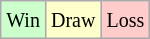<table class="wikitable">
<tr>
<td style="background-color: #CCFFCC;"><small>Win</small></td>
<td style="background-color: #FFFFCC;"><small>Draw</small></td>
<td style="background-color: #FFCCCC;"><small>Loss</small></td>
</tr>
</table>
